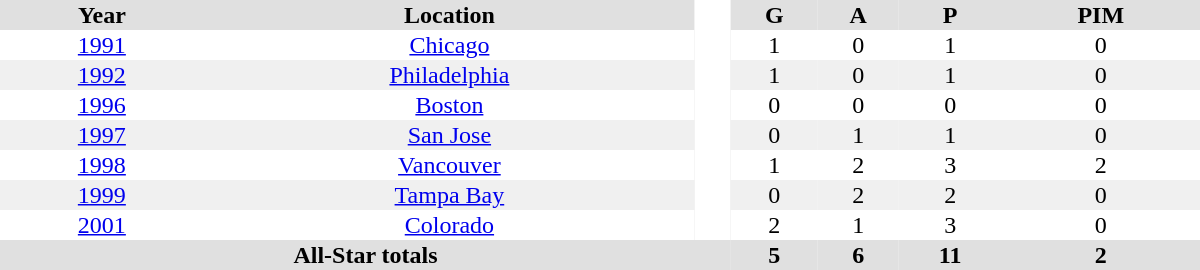<table border="0" cellpadding="1" cellspacing="0" style="text-align:center; width:50em">
<tr style="background:#e0e0e0;">
<th>Year</th>
<th>Location</th>
<th rowspan="99" style="background:#fff;"> </th>
<th>G</th>
<th>A</th>
<th>P</th>
<th>PIM</th>
</tr>
<tr>
<td><a href='#'>1991</a></td>
<td><a href='#'>Chicago</a></td>
<td>1</td>
<td>0</td>
<td>1</td>
<td>0</td>
</tr>
<tr bgcolor="#f0f0f0">
<td><a href='#'>1992</a></td>
<td><a href='#'>Philadelphia</a></td>
<td>1</td>
<td>0</td>
<td>1</td>
<td>0</td>
</tr>
<tr>
<td><a href='#'>1996</a></td>
<td><a href='#'>Boston</a></td>
<td>0</td>
<td>0</td>
<td>0</td>
<td>0</td>
</tr>
<tr bgcolor="#f0f0f0">
<td><a href='#'>1997</a></td>
<td><a href='#'>San Jose</a></td>
<td>0</td>
<td>1</td>
<td>1</td>
<td>0</td>
</tr>
<tr>
<td><a href='#'>1998</a></td>
<td><a href='#'>Vancouver</a></td>
<td>1</td>
<td>2</td>
<td>3</td>
<td>2</td>
</tr>
<tr bgcolor="#f0f0f0">
<td><a href='#'>1999</a></td>
<td><a href='#'>Tampa Bay</a></td>
<td>0</td>
<td>2</td>
<td>2</td>
<td>0</td>
</tr>
<tr>
<td><a href='#'>2001</a></td>
<td><a href='#'>Colorado</a></td>
<td>2</td>
<td>1</td>
<td>3</td>
<td>0</td>
</tr>
<tr style="background:#e0e0e0;">
<th colspan=3>All-Star totals</th>
<th>5</th>
<th>6</th>
<th>11</th>
<th>2</th>
</tr>
</table>
